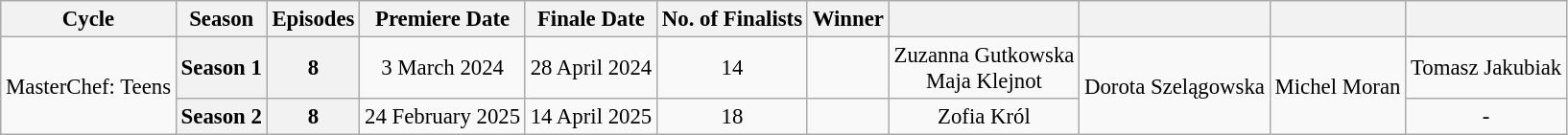<table class="wikitable" style="text-align:center; font-size:95%;">
<tr>
<th>Cycle</th>
<th>Season</th>
<th>Episodes</th>
<th>Premiere Date</th>
<th>Finale Date</th>
<th>No. of Finalists</th>
<th>Winner</th>
<th></th>
<th></th>
<th></th>
<th></th>
</tr>
<tr>
<td rowspan=2">MasterChef: Teens</td>
<th>Season 1</th>
<th rowspan="1">8</th>
<td>3 March 2024</td>
<td>28 April 2024</td>
<td rowspan="1">14</td>
<td></td>
<td>Zuzanna Gutkowska<br>Maja Klejnot</td>
<td rowspan="2">Dorota Szelągowska</td>
<td rowspan="2">Michel Moran</td>
<td rowspan="1">Tomasz Jakubiak</td>
</tr>
<tr>
<th>Season 2</th>
<th rowspan="1">8</th>
<td>24 February 2025</td>
<td>14 April 2025</td>
<td rowspan="1">18</td>
<td></td>
<td>Zofia Król</td>
<td rowspan="1">-</td>
</tr>
</table>
